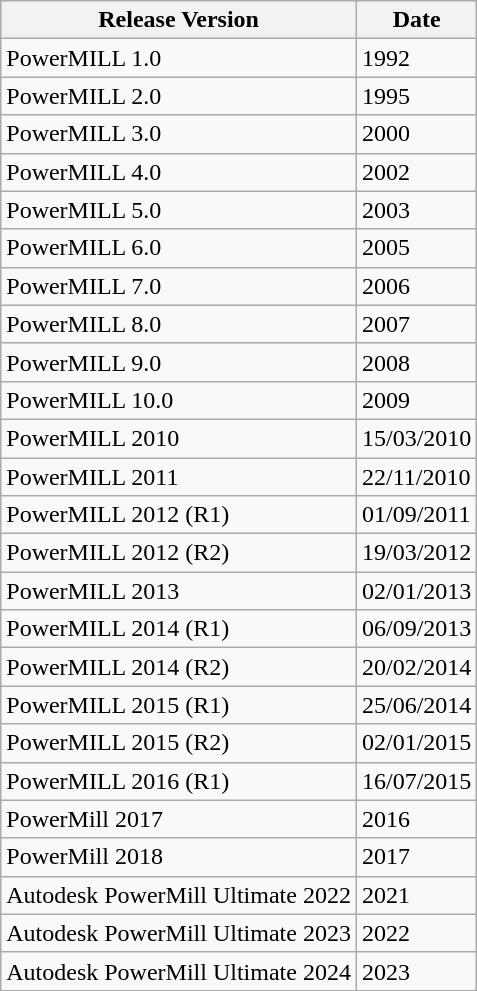<table class="wikitable">
<tr>
<th>Release Version</th>
<th>Date</th>
</tr>
<tr>
<td>PowerMILL 1.0</td>
<td>1992</td>
</tr>
<tr>
<td>PowerMILL 2.0</td>
<td>1995</td>
</tr>
<tr>
<td>PowerMILL 3.0</td>
<td>2000</td>
</tr>
<tr>
<td>PowerMILL 4.0</td>
<td>2002</td>
</tr>
<tr>
<td>PowerMILL 5.0</td>
<td>2003</td>
</tr>
<tr>
<td>PowerMILL 6.0</td>
<td>2005</td>
</tr>
<tr>
<td>PowerMILL 7.0</td>
<td>2006</td>
</tr>
<tr>
<td>PowerMILL 8.0</td>
<td>2007</td>
</tr>
<tr>
<td>PowerMILL 9.0</td>
<td>2008</td>
</tr>
<tr>
<td>PowerMILL 10.0</td>
<td>2009</td>
</tr>
<tr>
<td>PowerMILL 2010</td>
<td>15/03/2010</td>
</tr>
<tr>
<td>PowerMILL 2011</td>
<td>22/11/2010</td>
</tr>
<tr>
<td>PowerMILL 2012 (R1)</td>
<td>01/09/2011</td>
</tr>
<tr>
<td>PowerMILL 2012 (R2)</td>
<td>19/03/2012</td>
</tr>
<tr>
<td>PowerMILL 2013</td>
<td>02/01/2013</td>
</tr>
<tr>
<td>PowerMILL 2014 (R1)</td>
<td>06/09/2013</td>
</tr>
<tr>
<td>PowerMILL 2014 (R2)</td>
<td>20/02/2014</td>
</tr>
<tr>
<td>PowerMILL 2015 (R1)</td>
<td>25/06/2014</td>
</tr>
<tr>
<td>PowerMILL 2015 (R2)</td>
<td>02/01/2015</td>
</tr>
<tr>
<td>PowerMILL 2016 (R1)</td>
<td>16/07/2015</td>
</tr>
<tr>
<td>PowerMill 2017</td>
<td>2016</td>
</tr>
<tr>
<td>PowerMill 2018</td>
<td>2017</td>
</tr>
<tr>
<td>Autodesk PowerMill Ultimate 2022</td>
<td>2021</td>
</tr>
<tr>
<td>Autodesk PowerMill Ultimate 2023</td>
<td>2022</td>
</tr>
<tr>
<td>Autodesk PowerMill Ultimate 2024</td>
<td>2023</td>
</tr>
</table>
